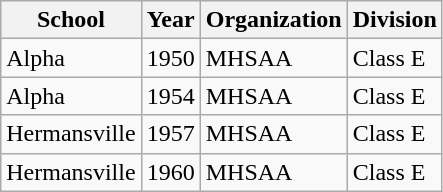<table class="wikitable">
<tr>
<th>School</th>
<th>Year</th>
<th>Organization</th>
<th>Division</th>
</tr>
<tr>
<td>Alpha</td>
<td>1950</td>
<td>MHSAA</td>
<td>Class E</td>
</tr>
<tr>
<td>Alpha</td>
<td>1954</td>
<td>MHSAA</td>
<td>Class E</td>
</tr>
<tr>
<td>Hermansville</td>
<td>1957</td>
<td>MHSAA</td>
<td>Class E</td>
</tr>
<tr>
<td>Hermansville</td>
<td>1960</td>
<td>MHSAA</td>
<td>Class E</td>
</tr>
</table>
